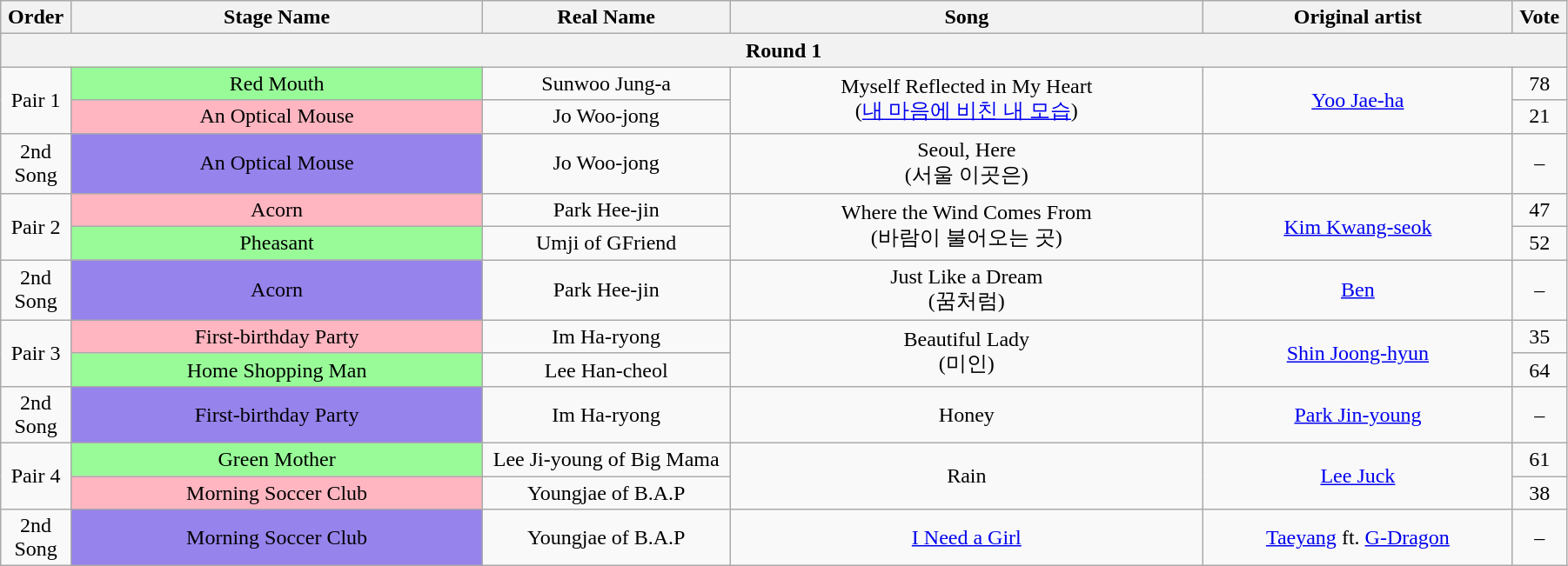<table class="wikitable" style="text-align:center; width:95%;">
<tr>
<th style="width:1%;">Order</th>
<th style="width:20%;">Stage Name</th>
<th style="width:12%;">Real Name</th>
<th style="width:23%;">Song</th>
<th style="width:15%;">Original artist</th>
<th style="width:1%;">Vote</th>
</tr>
<tr>
<th colspan=6>Round 1</th>
</tr>
<tr>
<td rowspan=2>Pair 1</td>
<td bgcolor="palegreen">Red Mouth</td>
<td>Sunwoo Jung-a</td>
<td rowspan=2>Myself Reflected in My Heart<br>(<a href='#'>내 마음에 비친 내 모습</a>)</td>
<td rowspan=2><a href='#'>Yoo Jae-ha</a></td>
<td>78</td>
</tr>
<tr>
<td bgcolor="lightpink">An Optical Mouse</td>
<td>Jo Woo-jong</td>
<td>21</td>
</tr>
<tr>
<td>2nd Song</td>
<td bgcolor="#9683EC">An Optical Mouse</td>
<td>Jo Woo-jong</td>
<td>Seoul, Here<br>(서울 이곳은)</td>
<td></td>
<td>–</td>
</tr>
<tr>
<td rowspan=2>Pair 2</td>
<td bgcolor="lightpink">Acorn</td>
<td>Park Hee-jin</td>
<td rowspan=2>Where the Wind Comes From<br>(바람이 불어오는 곳)</td>
<td rowspan=2><a href='#'>Kim Kwang-seok</a></td>
<td>47</td>
</tr>
<tr>
<td bgcolor="palegreen">Pheasant</td>
<td>Umji of GFriend</td>
<td>52</td>
</tr>
<tr>
<td>2nd Song</td>
<td bgcolor="#9683EC">Acorn</td>
<td>Park Hee-jin</td>
<td>Just Like a Dream<br>(꿈처럼)<br></td>
<td><a href='#'>Ben</a></td>
<td>–</td>
</tr>
<tr>
<td rowspan=2>Pair 3</td>
<td bgcolor="lightpink">First-birthday Party</td>
<td>Im Ha-ryong</td>
<td rowspan=2>Beautiful Lady<br>(미인)</td>
<td rowspan=2><a href='#'>Shin Joong-hyun</a></td>
<td>35</td>
</tr>
<tr>
<td bgcolor="palegreen">Home Shopping Man</td>
<td>Lee Han-cheol</td>
<td>64</td>
</tr>
<tr>
<td>2nd Song</td>
<td bgcolor="#9683EC">First-birthday Party</td>
<td>Im Ha-ryong</td>
<td>Honey</td>
<td><a href='#'>Park Jin-young</a></td>
<td>–</td>
</tr>
<tr>
<td rowspan=2>Pair 4</td>
<td bgcolor="palegreen">Green Mother</td>
<td>Lee Ji-young of Big Mama</td>
<td rowspan=2>Rain</td>
<td rowspan=2><a href='#'>Lee Juck</a></td>
<td>61</td>
</tr>
<tr>
<td bgcolor="lightpink">Morning Soccer Club</td>
<td>Youngjae of B.A.P</td>
<td>38</td>
</tr>
<tr>
<td>2nd Song</td>
<td bgcolor="#9683EC">Morning Soccer Club</td>
<td>Youngjae of B.A.P</td>
<td><a href='#'>I Need a Girl</a></td>
<td><a href='#'>Taeyang</a> ft. <a href='#'>G-Dragon</a></td>
<td>–</td>
</tr>
</table>
